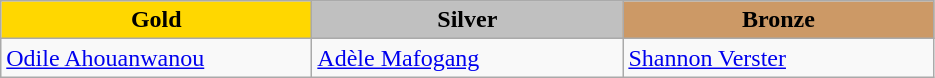<table class="wikitable" style="text-align:left">
<tr align="center">
<td width=200 bgcolor=gold><strong>Gold</strong></td>
<td width=200 bgcolor=silver><strong>Silver</strong></td>
<td width=200 bgcolor=CC9966><strong>Bronze</strong></td>
</tr>
<tr>
<td><a href='#'>Odile Ahouanwanou</a><br><em></em></td>
<td><a href='#'>Adèle Mafogang</a><br><em></em></td>
<td><a href='#'>Shannon Verster</a><br><em></em></td>
</tr>
</table>
